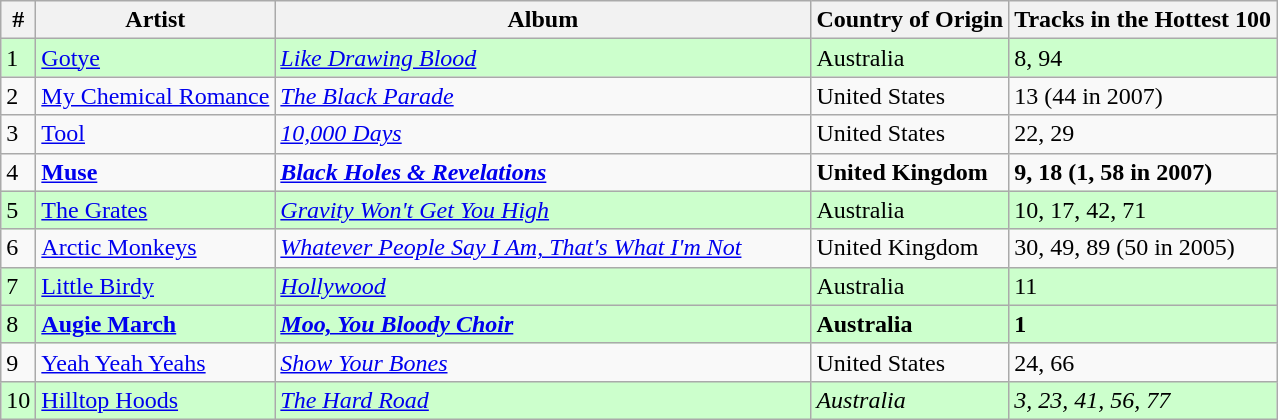<table class="wikitable">
<tr>
<th>#</th>
<th>Artist</th>
<th style="width:350px;">Album</th>
<th>Country of Origin</th>
<th>Tracks in the Hottest 100</th>
</tr>
<tr style="background:#ccffcc">
<td>1</td>
<td><a href='#'>Gotye</a></td>
<td><em><a href='#'>Like Drawing Blood</a></em></td>
<td>Australia</td>
<td>8, 94</td>
</tr>
<tr>
<td>2</td>
<td><a href='#'>My Chemical Romance</a></td>
<td><em><a href='#'>The Black Parade</a></em></td>
<td>United States</td>
<td>13 (44 in 2007)</td>
</tr>
<tr>
<td>3</td>
<td><a href='#'>Tool</a></td>
<td><em><a href='#'>10,000 Days</a></em></td>
<td>United States</td>
<td>22, 29</td>
</tr>
<tr>
<td>4</td>
<td><strong><a href='#'>Muse</a></strong></td>
<td><strong><em><a href='#'>Black Holes & Revelations</a></em></strong></td>
<td><strong>United Kingdom</strong></td>
<td><strong>9, 18 (1, 58 in 2007)</strong></td>
</tr>
<tr style="background:#ccffcc">
<td>5</td>
<td><a href='#'>The Grates</a></td>
<td><em><a href='#'>Gravity Won't Get You High</a></em></td>
<td>Australia</td>
<td>10, 17, 42, 71</td>
</tr>
<tr>
<td>6</td>
<td><a href='#'>Arctic Monkeys</a></td>
<td><em><a href='#'>Whatever People Say I Am, That's What I'm Not</a></em></td>
<td>United Kingdom</td>
<td>30, 49, 89 (50 in 2005)</td>
</tr>
<tr style="background:#ccffcc">
<td>7</td>
<td><a href='#'>Little Birdy</a></td>
<td><em><a href='#'>Hollywood</a></em></td>
<td>Australia</td>
<td>11</td>
</tr>
<tr style="background:#ccffcc">
<td>8</td>
<td><strong><a href='#'>Augie March</a></strong></td>
<td><strong><em><a href='#'>Moo, You Bloody Choir</a></em></strong></td>
<td><strong>Australia</strong></td>
<td><strong>1</strong></td>
</tr>
<tr>
<td>9</td>
<td><a href='#'>Yeah Yeah Yeahs</a></td>
<td><em><a href='#'>Show Your Bones</a></em></td>
<td>United States</td>
<td>24, 66</td>
</tr>
<tr style="background:#ccffcc">
<td>10</td>
<td><a href='#'>Hilltop Hoods</a></td>
<td><em><a href='#'>The Hard Road</a></em></td>
<td><em>Australia</em></td>
<td><em>3, 23, 41, 56, 77</em></td>
</tr>
</table>
